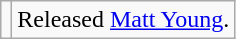<table class="wikitable">
<tr>
<td></td>
<td>Released <a href='#'>Matt Young</a>.</td>
</tr>
</table>
